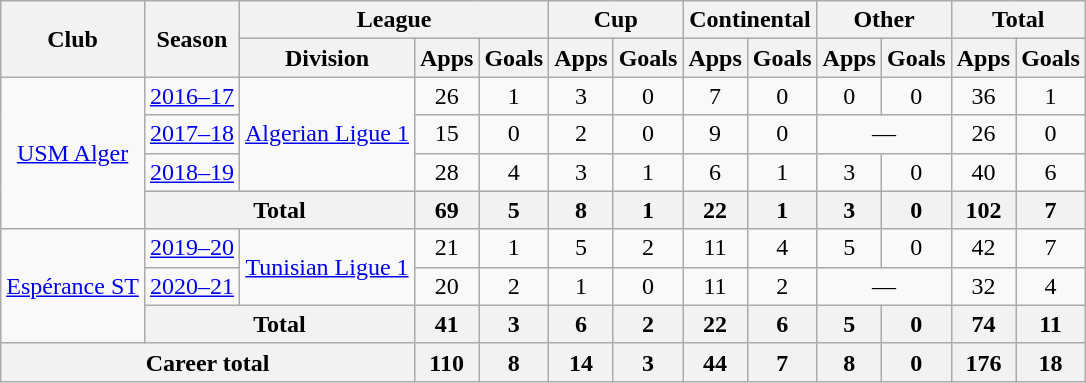<table class="wikitable" style="text-align: center">
<tr>
<th rowspan="2">Club</th>
<th rowspan="2">Season</th>
<th colspan="3">League</th>
<th colspan="2">Cup</th>
<th colspan="2">Continental</th>
<th colspan="2">Other</th>
<th colspan="2">Total</th>
</tr>
<tr>
<th>Division</th>
<th>Apps</th>
<th>Goals</th>
<th>Apps</th>
<th>Goals</th>
<th>Apps</th>
<th>Goals</th>
<th>Apps</th>
<th>Goals</th>
<th>Apps</th>
<th>Goals</th>
</tr>
<tr>
<td rowspan="4" valign="center"><a href='#'>USM Alger</a></td>
<td><a href='#'>2016–17</a></td>
<td rowspan=3><a href='#'>Algerian Ligue 1</a></td>
<td>26</td>
<td>1</td>
<td>3</td>
<td>0</td>
<td>7</td>
<td>0</td>
<td>0</td>
<td>0</td>
<td>36</td>
<td>1</td>
</tr>
<tr>
<td><a href='#'>2017–18</a></td>
<td>15</td>
<td>0</td>
<td>2</td>
<td>0</td>
<td>9</td>
<td>0</td>
<td colspan=2>—</td>
<td>26</td>
<td>0</td>
</tr>
<tr>
<td><a href='#'>2018–19</a></td>
<td>28</td>
<td>4</td>
<td>3</td>
<td>1</td>
<td>6</td>
<td>1</td>
<td>3</td>
<td>0</td>
<td>40</td>
<td>6</td>
</tr>
<tr>
<th colspan="2">Total</th>
<th>69</th>
<th>5</th>
<th>8</th>
<th>1</th>
<th>22</th>
<th>1</th>
<th>3</th>
<th>0</th>
<th>102</th>
<th>7</th>
</tr>
<tr>
<td rowspan="3" valign="center"><a href='#'>Espérance ST</a></td>
<td><a href='#'>2019–20</a></td>
<td rowspan=2><a href='#'>Tunisian Ligue 1</a></td>
<td>21</td>
<td>1</td>
<td>5</td>
<td>2</td>
<td>11</td>
<td>4</td>
<td>5</td>
<td>0</td>
<td>42</td>
<td>7</td>
</tr>
<tr>
<td><a href='#'>2020–21</a></td>
<td>20</td>
<td>2</td>
<td>1</td>
<td>0</td>
<td>11</td>
<td>2</td>
<td colspan=2>—</td>
<td>32</td>
<td>4</td>
</tr>
<tr>
<th colspan="2">Total</th>
<th>41</th>
<th>3</th>
<th>6</th>
<th>2</th>
<th>22</th>
<th>6</th>
<th>5</th>
<th>0</th>
<th>74</th>
<th>11</th>
</tr>
<tr>
<th colspan="3">Career total</th>
<th>110</th>
<th>8</th>
<th>14</th>
<th>3</th>
<th>44</th>
<th>7</th>
<th>8</th>
<th>0</th>
<th>176</th>
<th>18</th>
</tr>
</table>
